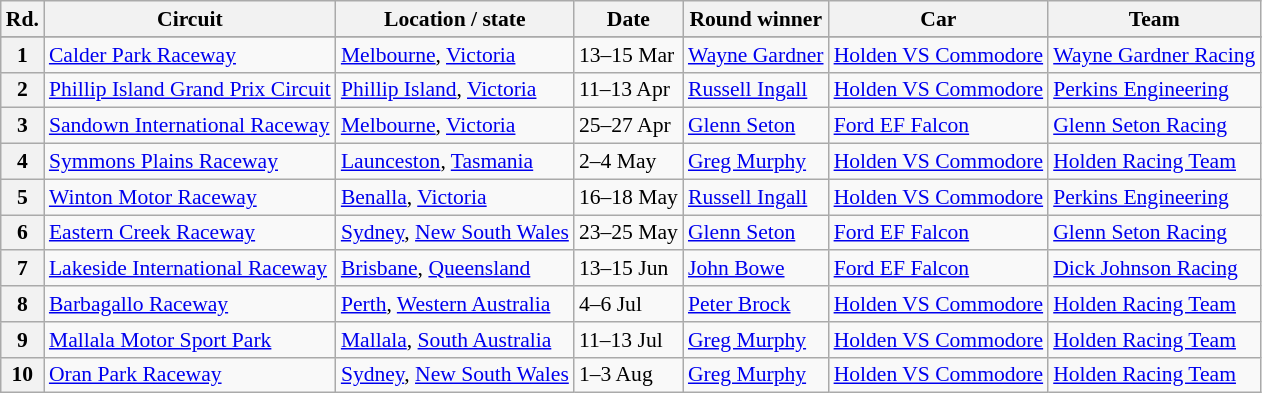<table class="wikitable" style="font-size: 90%">
<tr>
<th>Rd.</th>
<th>Circuit</th>
<th>Location / state</th>
<th>Date</th>
<th>Round winner</th>
<th>Car</th>
<th>Team</th>
</tr>
<tr>
</tr>
<tr>
<th>1</th>
<td><a href='#'>Calder Park Raceway</a></td>
<td><a href='#'>Melbourne</a>, <a href='#'>Victoria</a></td>
<td>13–15 Mar</td>
<td><a href='#'>Wayne Gardner</a></td>
<td><a href='#'>Holden VS Commodore</a></td>
<td><a href='#'>Wayne Gardner Racing</a></td>
</tr>
<tr>
<th>2</th>
<td><a href='#'>Phillip Island Grand Prix Circuit</a></td>
<td><a href='#'>Phillip Island</a>, <a href='#'>Victoria</a></td>
<td>11–13 Apr</td>
<td><a href='#'>Russell Ingall</a></td>
<td><a href='#'>Holden VS Commodore</a></td>
<td><a href='#'>Perkins Engineering</a></td>
</tr>
<tr>
<th>3</th>
<td><a href='#'>Sandown International Raceway</a></td>
<td><a href='#'>Melbourne</a>, <a href='#'>Victoria</a></td>
<td>25–27 Apr</td>
<td><a href='#'>Glenn Seton</a></td>
<td><a href='#'>Ford EF Falcon</a></td>
<td><a href='#'>Glenn Seton Racing</a></td>
</tr>
<tr>
<th>4</th>
<td><a href='#'>Symmons Plains Raceway</a></td>
<td><a href='#'>Launceston</a>, <a href='#'>Tasmania</a></td>
<td>2–4 May</td>
<td><a href='#'>Greg Murphy</a></td>
<td><a href='#'>Holden VS Commodore</a></td>
<td><a href='#'>Holden Racing Team</a></td>
</tr>
<tr>
<th>5</th>
<td><a href='#'>Winton Motor Raceway</a></td>
<td><a href='#'>Benalla</a>, <a href='#'>Victoria</a></td>
<td>16–18 May</td>
<td><a href='#'>Russell Ingall</a></td>
<td><a href='#'>Holden VS Commodore</a></td>
<td><a href='#'>Perkins Engineering</a></td>
</tr>
<tr>
<th>6</th>
<td><a href='#'>Eastern Creek Raceway</a></td>
<td><a href='#'>Sydney</a>, <a href='#'>New South Wales</a></td>
<td>23–25 May</td>
<td><a href='#'>Glenn Seton</a></td>
<td><a href='#'>Ford EF Falcon</a></td>
<td><a href='#'>Glenn Seton Racing</a></td>
</tr>
<tr>
<th>7</th>
<td><a href='#'>Lakeside International Raceway</a></td>
<td><a href='#'>Brisbane</a>, <a href='#'>Queensland</a></td>
<td>13–15 Jun</td>
<td><a href='#'>John Bowe</a></td>
<td><a href='#'>Ford EF Falcon</a></td>
<td><a href='#'>Dick Johnson Racing</a></td>
</tr>
<tr>
<th>8</th>
<td><a href='#'>Barbagallo Raceway</a></td>
<td><a href='#'>Perth</a>, <a href='#'>Western Australia</a></td>
<td>4–6 Jul</td>
<td><a href='#'>Peter Brock</a></td>
<td><a href='#'>Holden VS Commodore</a></td>
<td><a href='#'>Holden Racing Team</a></td>
</tr>
<tr>
<th>9</th>
<td><a href='#'>Mallala Motor Sport Park</a></td>
<td><a href='#'>Mallala</a>, <a href='#'>South Australia</a></td>
<td>11–13 Jul</td>
<td><a href='#'>Greg Murphy</a></td>
<td><a href='#'>Holden VS Commodore</a></td>
<td><a href='#'>Holden Racing Team</a></td>
</tr>
<tr>
<th>10</th>
<td><a href='#'>Oran Park Raceway</a></td>
<td><a href='#'>Sydney</a>, <a href='#'>New South Wales</a></td>
<td>1–3 Aug</td>
<td><a href='#'>Greg Murphy</a></td>
<td><a href='#'>Holden VS Commodore</a></td>
<td><a href='#'>Holden Racing Team</a></td>
</tr>
</table>
